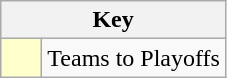<table class="wikitable" style="text-align: center;">
<tr>
<th colspan=2>Key</th>
</tr>
<tr>
<td style="background:#ffffcc; width:20px;"></td>
<td align=left>Teams to Playoffs</td>
</tr>
</table>
